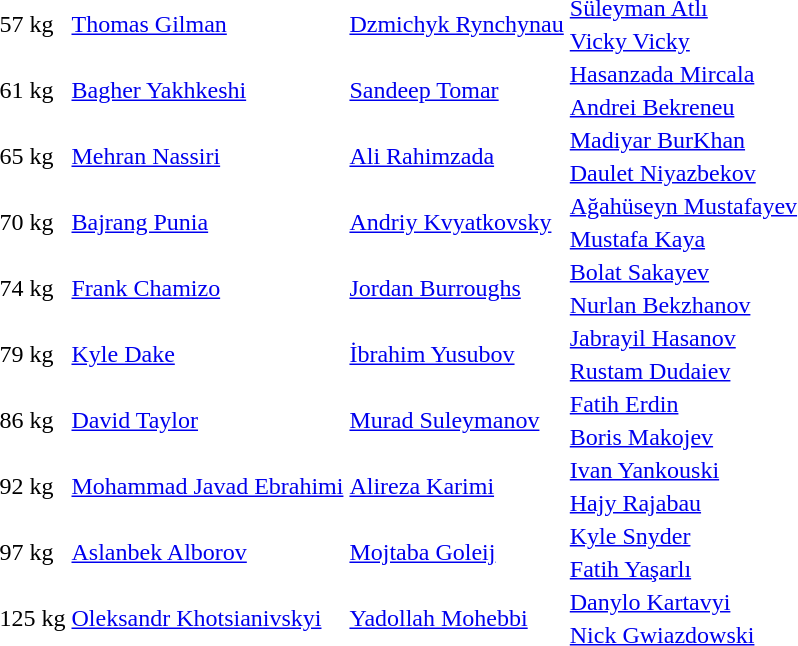<table>
<tr>
<td rowspan=2>57 kg</td>
<td rowspan=2> <a href='#'>Thomas Gilman</a></td>
<td rowspan=2> <a href='#'>Dzmichyk Rynchynau</a></td>
<td> <a href='#'>Süleyman Atlı</a></td>
</tr>
<tr>
<td> <a href='#'>Vicky Vicky</a></td>
</tr>
<tr>
<td rowspan=2>61 kg</td>
<td rowspan=2> <a href='#'>Bagher Yakhkeshi</a></td>
<td rowspan=2> <a href='#'>Sandeep Tomar</a></td>
<td> <a href='#'>Hasanzada Mircala</a></td>
</tr>
<tr>
<td> <a href='#'>Andrei Bekreneu</a></td>
</tr>
<tr>
<td rowspan=2>65 kg</td>
<td rowspan=2> <a href='#'>Mehran Nassiri</a></td>
<td rowspan=2> <a href='#'>Ali Rahimzada</a></td>
<td> <a href='#'>Madiyar BurKhan</a></td>
</tr>
<tr>
<td> <a href='#'>Daulet Niyazbekov</a></td>
</tr>
<tr>
<td rowspan=2>70 kg</td>
<td rowspan=2> <a href='#'>Bajrang Punia</a></td>
<td rowspan=2> <a href='#'>Andriy Kvyatkovsky</a></td>
<td> <a href='#'>Ağahüseyn Mustafayev</a></td>
</tr>
<tr>
<td> <a href='#'>Mustafa Kaya</a></td>
</tr>
<tr>
<td rowspan=2>74 kg</td>
<td rowspan=2> <a href='#'>Frank Chamizo</a></td>
<td rowspan=2> <a href='#'>Jordan Burroughs</a></td>
<td> <a href='#'>Bolat Sakayev</a></td>
</tr>
<tr>
<td> <a href='#'>Nurlan Bekzhanov</a></td>
</tr>
<tr>
<td rowspan=2>79 kg</td>
<td rowspan=2> <a href='#'>Kyle Dake</a></td>
<td rowspan=2> <a href='#'>İbrahim Yusubov</a></td>
<td> <a href='#'>Jabrayil Hasanov</a></td>
</tr>
<tr>
<td> <a href='#'>Rustam Dudaiev</a></td>
</tr>
<tr>
<td rowspan=2>86 kg</td>
<td rowspan=2> <a href='#'>David Taylor</a></td>
<td rowspan=2> <a href='#'>Murad Suleymanov</a></td>
<td> <a href='#'>Fatih Erdin</a></td>
</tr>
<tr>
<td> <a href='#'>Boris Makojev</a></td>
</tr>
<tr>
<td rowspan=2>92 kg</td>
<td rowspan=2> <a href='#'>Mohammad Javad Ebrahimi</a></td>
<td rowspan=2> <a href='#'>Alireza Karimi</a></td>
<td> <a href='#'>Ivan Yankouski</a></td>
</tr>
<tr>
<td> <a href='#'>Hajy Rajabau</a></td>
</tr>
<tr>
<td rowspan=2>97 kg</td>
<td rowspan=2> <a href='#'>Aslanbek Alborov</a></td>
<td rowspan=2> <a href='#'>Mojtaba Goleij</a></td>
<td> <a href='#'>Kyle Snyder</a></td>
</tr>
<tr>
<td> <a href='#'>Fatih Yaşarlı</a></td>
</tr>
<tr>
<td rowspan=2>125 kg</td>
<td rowspan=2> <a href='#'>Oleksandr Khotsianivskyi</a></td>
<td rowspan=2> <a href='#'>Yadollah Mohebbi</a></td>
<td> <a href='#'>Danylo Kartavyi</a></td>
</tr>
<tr>
<td> <a href='#'>Nick Gwiazdowski</a></td>
</tr>
<tr>
</tr>
</table>
